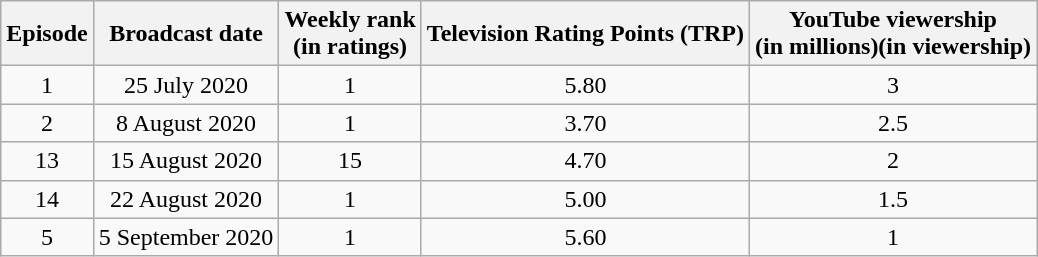<table class="wikitable plainrowheaders" style="text-align:center">
<tr>
<th scope="col">Episode</th>
<th scope="col">Broadcast date</th>
<th>Weekly rank<br>(in ratings)</th>
<th scope="col">Television Rating Points (TRP)</th>
<th scope="col">YouTube viewership<br>(in millions)(in viewership)</th>
</tr>
<tr>
<td>1</td>
<td>25 July 2020</td>
<td>1</td>
<td>5.80</td>
<td>3</td>
</tr>
<tr>
<td>2</td>
<td>8 August 2020</td>
<td>1</td>
<td>3.70</td>
<td>2.5</td>
</tr>
<tr>
<td>13</td>
<td>15 August 2020</td>
<td>15</td>
<td>4.70</td>
<td>2</td>
</tr>
<tr>
<td>14</td>
<td>22 August 2020</td>
<td>1</td>
<td>5.00</td>
<td>1.5</td>
</tr>
<tr>
<td>5</td>
<td>5 September 2020</td>
<td>1</td>
<td>5.60</td>
<td>1</td>
</tr>
</table>
